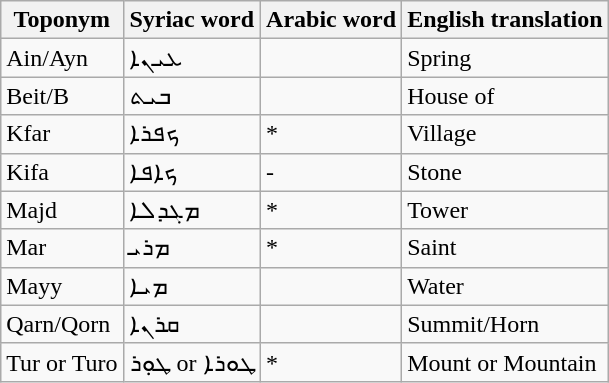<table class="wikitable">
<tr>
<th>Toponym</th>
<th>Syriac word</th>
<th>Arabic word</th>
<th>English translation</th>
</tr>
<tr>
<td>Ain/Ayn</td>
<td>ܥܝܢܐ</td>
<td> </td>
<td>Spring</td>
</tr>
<tr>
<td>Beit/B</td>
<td>ܒܝܬ</td>
<td> </td>
<td>House of</td>
</tr>
<tr>
<td>Kfar</td>
<td>ܟܦܪܐ</td>
<td>* </td>
<td>Village</td>
</tr>
<tr>
<td>Kifa</td>
<td>ܟܐܦܐ</td>
<td>-</td>
<td>Stone</td>
</tr>
<tr>
<td>Majd</td>
<td>ܡܓܕܠܐ</td>
<td>* </td>
<td>Tower</td>
</tr>
<tr>
<td>Mar</td>
<td>ܡܪܝ</td>
<td>* </td>
<td>Saint</td>
</tr>
<tr>
<td>Mayy</td>
<td>ܡܝܐ</td>
<td> </td>
<td>Water</td>
</tr>
<tr>
<td>Qarn/Qorn</td>
<td>ܩܪܢܐ</td>
<td> </td>
<td>Summit/Horn</td>
</tr>
<tr>
<td>Tur or Turo</td>
<td>ܛܘܼܪ or ܛܘܪܐ</td>
<td>* </td>
<td>Mount or Mountain</td>
</tr>
</table>
